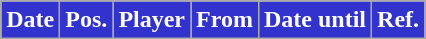<table class="wikitable plainrowheaders sortable">
<tr>
<th style="background:#3232CD;color:white">Date</th>
<th style="background:#3232CD;color:white">Pos.</th>
<th style="background:#3232CD;color:white">Player</th>
<th style="background:#3232CD;color:white">From</th>
<th style="background:#3232CD;color:white">Date until</th>
<th style="background:#3232CD;color:white">Ref.</th>
</tr>
</table>
